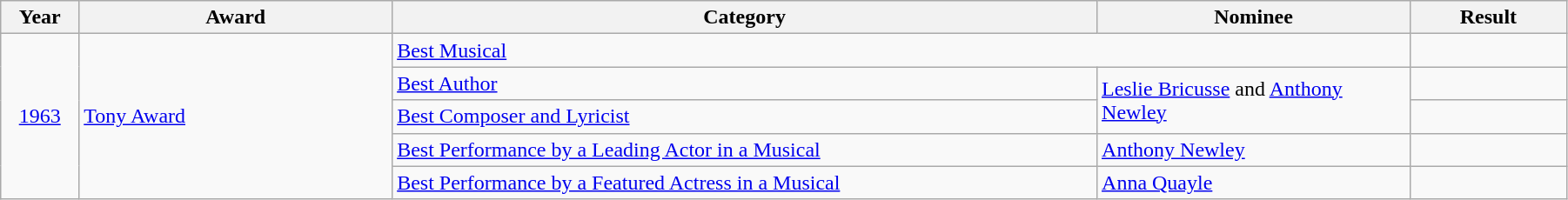<table class="wikitable" width="95%">
<tr>
<th width="5%">Year</th>
<th width="20%">Award</th>
<th width="45%">Category</th>
<th width="20%">Nominee</th>
<th width="10%">Result</th>
</tr>
<tr>
<td rowspan="5" align="center"><a href='#'>1963</a></td>
<td rowspan="5"><a href='#'>Tony Award</a></td>
<td colspan="2"><a href='#'>Best Musical</a></td>
<td></td>
</tr>
<tr>
<td><a href='#'>Best Author</a></td>
<td rowspan="2"><a href='#'>Leslie Bricusse</a> and <a href='#'>Anthony Newley</a></td>
<td></td>
</tr>
<tr>
<td><a href='#'>Best Composer and Lyricist</a></td>
<td></td>
</tr>
<tr>
<td><a href='#'>Best Performance by a Leading Actor in a Musical</a></td>
<td><a href='#'>Anthony Newley</a></td>
<td></td>
</tr>
<tr>
<td><a href='#'>Best Performance by a Featured Actress in a Musical</a></td>
<td><a href='#'>Anna Quayle</a></td>
<td></td>
</tr>
</table>
